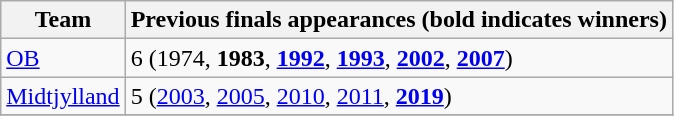<table class="wikitable">
<tr>
<th>Team</th>
<th>Previous finals appearances (bold indicates winners)</th>
</tr>
<tr>
<td><a href='#'>OB</a></td>
<td>6 (1974, <strong>1983</strong>, <strong><a href='#'>1992</a></strong>, <strong><a href='#'>1993</a></strong>, <strong><a href='#'>2002</a></strong>, <strong><a href='#'>2007</a></strong>)</td>
</tr>
<tr>
<td><a href='#'>Midtjylland</a></td>
<td>5 (<a href='#'>2003</a>, <a href='#'>2005</a>, <a href='#'>2010</a>, <a href='#'>2011</a>, <strong><a href='#'>2019</a></strong>)</td>
</tr>
<tr>
</tr>
</table>
